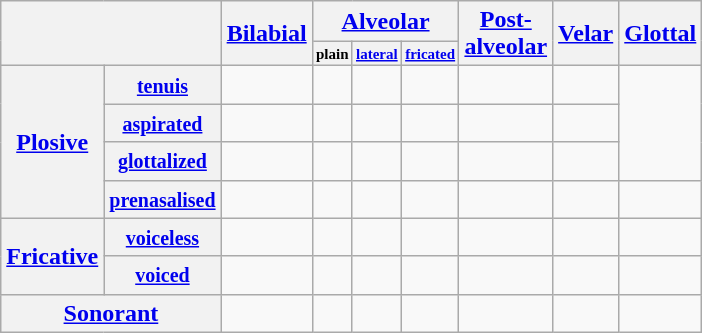<table class="wikitable" style="text-align: center;">
<tr>
<th colspan="2" rowspan="2"></th>
<th rowspan="2"><a href='#'>Bilabial</a></th>
<th colspan="3"><a href='#'>Alveolar</a></th>
<th rowspan="2"><a href='#'>Post-<br>alveolar</a></th>
<th rowspan="2"><a href='#'>Velar</a></th>
<th rowspan="2"><a href='#'>Glottal</a></th>
</tr>
<tr style="font-size: x-small;">
<th>plain</th>
<th><a href='#'>lateral</a></th>
<th><a href='#'>fricated</a></th>
</tr>
<tr>
<th rowspan="4"><a href='#'>Plosive</a></th>
<th><small><a href='#'>tenuis</a></small></th>
<td> </td>
<td> </td>
<td> </td>
<td> </td>
<td> </td>
<td> </td>
<td rowspan="3"></td>
</tr>
<tr>
<th><small><a href='#'>aspirated</a></small></th>
<td></td>
<td></td>
<td> </td>
<td> </td>
<td> </td>
<td> </td>
</tr>
<tr>
<th><small><a href='#'>glottalized</a></small></th>
<td></td>
<td></td>
<td> </td>
<td></td>
<td> </td>
<td></td>
</tr>
<tr>
<th><small><a href='#'>prenasalised</a></small></th>
<td></td>
<td></td>
<td></td>
<td></td>
<td></td>
<td></td>
<td></td>
</tr>
<tr>
<th rowspan="2"><a href='#'>Fricative</a></th>
<th><small><a href='#'>voiceless</a></small></th>
<td></td>
<td></td>
<td> </td>
<td></td>
<td> </td>
<td></td>
<td></td>
</tr>
<tr>
<th><small><a href='#'>voiced</a></small></th>
<td></td>
<td></td>
<td></td>
<td></td>
<td> </td>
<td></td>
<td></td>
</tr>
<tr>
<th colspan="2"><a href='#'>Sonorant</a></th>
<td></td>
<td></td>
<td></td>
<td></td>
<td> </td>
<td></td>
<td></td>
</tr>
</table>
